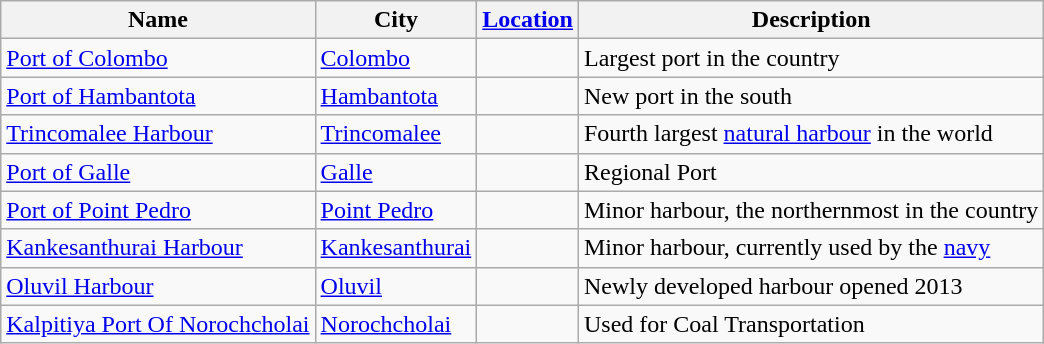<table class="wikitable sortable">
<tr>
<th>Name</th>
<th>City</th>
<th><a href='#'>Location</a></th>
<th>Description</th>
</tr>
<tr>
<td><a href='#'>Port of Colombo</a></td>
<td><a href='#'>Colombo</a></td>
<td></td>
<td>Largest port in the country</td>
</tr>
<tr>
<td><a href='#'>Port of Hambantota</a></td>
<td><a href='#'>Hambantota</a></td>
<td></td>
<td>New port in the south</td>
</tr>
<tr>
<td><a href='#'>Trincomalee Harbour</a></td>
<td><a href='#'>Trincomalee</a></td>
<td></td>
<td>Fourth largest <a href='#'>natural harbour</a> in the world</td>
</tr>
<tr>
<td><a href='#'>Port of Galle</a></td>
<td><a href='#'>Galle</a></td>
<td></td>
<td>Regional Port</td>
</tr>
<tr>
<td><a href='#'>Port of Point Pedro</a></td>
<td><a href='#'>Point Pedro</a></td>
<td></td>
<td>Minor harbour, the northernmost in the country</td>
</tr>
<tr>
<td><a href='#'>Kankesanthurai Harbour</a></td>
<td><a href='#'>Kankesanthurai</a></td>
<td></td>
<td>Minor harbour, currently used by the <a href='#'>navy</a></td>
</tr>
<tr>
<td><a href='#'>Oluvil Harbour</a></td>
<td><a href='#'>Oluvil</a></td>
<td></td>
<td>Newly developed harbour opened 2013</td>
</tr>
<tr>
<td><a href='#'>Kalpitiya Port Of Norochcholai</a></td>
<td><a href='#'>Norochcholai</a></td>
<td></td>
<td>Used for Coal Transportation</td>
</tr>
</table>
